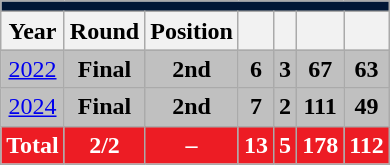<table class="wikitable" style="text-align: center;">
<tr>
<th style="background:#011735;" colspan="7"><a href='#'></a></th>
</tr>
<tr>
<th>Year</th>
<th>Round</th>
<th>Position</th>
<th></th>
<th></th>
<th></th>
<th></th>
</tr>
<tr style="background:#C0C0C0;">
<td> <a href='#'>2022</a></td>
<td><strong>Final</strong></td>
<td><strong>2nd</strong></td>
<td><strong>6</strong></td>
<td><strong>3</strong></td>
<td><strong>67</strong></td>
<td><strong>63</strong></td>
</tr>
<tr style="background:#C0C0C0;">
<td> <a href='#'>2024</a></td>
<td><strong>Final</strong></td>
<td><strong>2nd</strong></td>
<td><strong>7</strong></td>
<td><strong>2</strong></td>
<td><strong>111</strong></td>
<td><strong>49</strong></td>
</tr>
<tr>
<th style="color:white; background:#ED1C24;">Total</th>
<th style="color:white; background:#ED1C24;">2/2</th>
<th style="color:white; background:#ED1C24;">–</th>
<th style="color:white; background:#ED1C24;">13</th>
<th style="color:white; background:#ED1C24;">5</th>
<th style="color:white; background:#ED1C24;">178</th>
<th style="color:white; background:#ED1C24;">112</th>
</tr>
</table>
